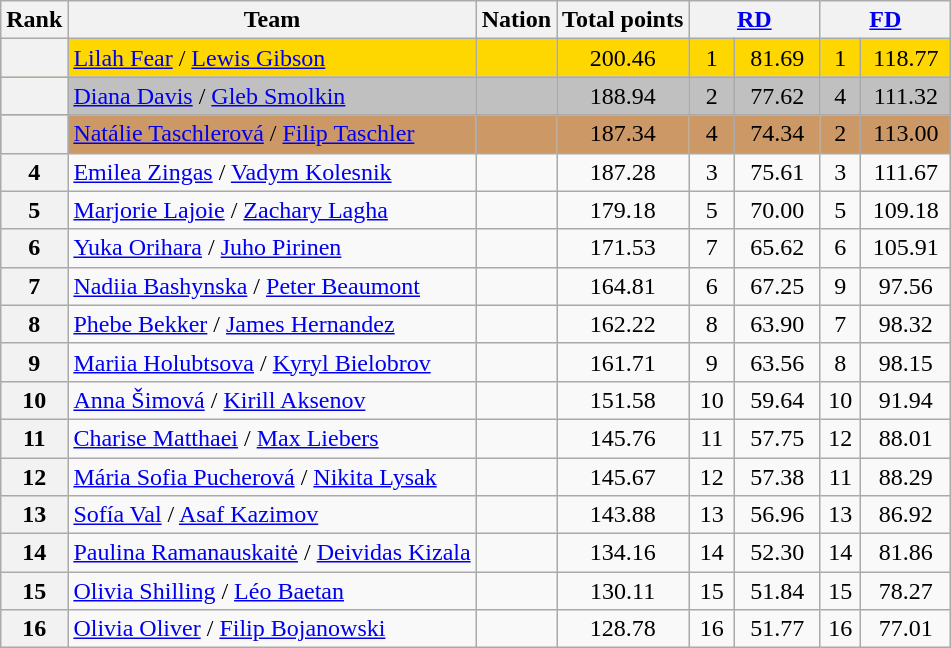<table class="wikitable sortable" style="text-align:left">
<tr>
<th scope="col">Rank</th>
<th scope="col">Team</th>
<th scope="col">Nation</th>
<th scope="col">Total points</th>
<th scope="col" colspan="2" width="80px"><a href='#'>RD</a></th>
<th scope="col" colspan="2" width="80px"><a href='#'>FD</a></th>
</tr>
<tr bgcolor="gold">
<th scope="row"></th>
<td><a href='#'>Lilah Fear</a> / <a href='#'>Lewis Gibson</a></td>
<td></td>
<td align="center">200.46</td>
<td align="center">1</td>
<td align="center">81.69</td>
<td align="center">1</td>
<td align="center">118.77</td>
</tr>
<tr bgcolor="silver">
<th scope="row"></th>
<td><a href='#'>Diana Davis</a> / <a href='#'>Gleb Smolkin</a></td>
<td></td>
<td align="center">188.94</td>
<td align="center">2</td>
<td align="center">77.62</td>
<td align="center">4</td>
<td align="center">111.32</td>
</tr>
<tr bgcolor="cc9966">
<th scope="row"></th>
<td><a href='#'>Natálie Taschlerová</a> / <a href='#'>Filip Taschler</a></td>
<td></td>
<td align="center">187.34</td>
<td align="center">4</td>
<td align="center">74.34</td>
<td align="center">2</td>
<td align="center">113.00</td>
</tr>
<tr>
<th scope="row">4</th>
<td><a href='#'>Emilea Zingas</a> / <a href='#'>Vadym Kolesnik</a></td>
<td></td>
<td align="center">187.28</td>
<td align="center">3</td>
<td align="center">75.61</td>
<td align="center">3</td>
<td align="center">111.67</td>
</tr>
<tr>
<th scope="row">5</th>
<td><a href='#'>Marjorie Lajoie</a> / <a href='#'>Zachary Lagha</a></td>
<td></td>
<td align="center">179.18</td>
<td align="center">5</td>
<td align="center">70.00</td>
<td align="center">5</td>
<td align="center">109.18</td>
</tr>
<tr>
<th scope="row">6</th>
<td><a href='#'>Yuka Orihara</a> / <a href='#'>Juho Pirinen</a></td>
<td></td>
<td align="center">171.53</td>
<td align="center">7</td>
<td align="center">65.62</td>
<td align="center">6</td>
<td align="center">105.91</td>
</tr>
<tr>
<th scope="row">7</th>
<td><a href='#'>Nadiia Bashynska</a> / <a href='#'>Peter Beaumont</a></td>
<td></td>
<td align="center">164.81</td>
<td align="center">6</td>
<td align="center">67.25</td>
<td align="center">9</td>
<td align="center">97.56</td>
</tr>
<tr>
<th scope="row">8</th>
<td><a href='#'>Phebe Bekker</a> / <a href='#'>James Hernandez</a></td>
<td></td>
<td align="center">162.22</td>
<td align="center">8</td>
<td align="center">63.90</td>
<td align="center">7</td>
<td align="center">98.32</td>
</tr>
<tr>
<th scope="row">9</th>
<td><a href='#'>Mariia Holubtsova</a> / <a href='#'>Kyryl Bielobrov</a></td>
<td></td>
<td align="center">161.71</td>
<td align="center">9</td>
<td align="center">63.56</td>
<td align="center">8</td>
<td align="center">98.15</td>
</tr>
<tr>
<th scope="row">10</th>
<td><a href='#'>Anna Šimová</a> / <a href='#'>Kirill Aksenov</a></td>
<td></td>
<td align="center">151.58</td>
<td align="center">10</td>
<td align="center">59.64</td>
<td align="center">10</td>
<td align="center">91.94</td>
</tr>
<tr>
<th scope="row">11</th>
<td><a href='#'>Charise Matthaei</a> / <a href='#'>Max Liebers</a></td>
<td></td>
<td align="center">145.76</td>
<td align="center">11</td>
<td align="center">57.75</td>
<td align="center">12</td>
<td align="center">88.01</td>
</tr>
<tr>
<th scope="row">12</th>
<td><a href='#'>Mária Sofia Pucherová</a> / <a href='#'>Nikita Lysak</a></td>
<td></td>
<td align="center">145.67</td>
<td align="center">12</td>
<td align="center">57.38</td>
<td align="center">11</td>
<td align="center">88.29</td>
</tr>
<tr>
<th scope="row">13</th>
<td><a href='#'>Sofía Val</a> / <a href='#'>Asaf Kazimov</a></td>
<td></td>
<td align="center">143.88</td>
<td align="center">13</td>
<td align="center">56.96</td>
<td align="center">13</td>
<td align="center">86.92</td>
</tr>
<tr>
<th scope="row">14</th>
<td><a href='#'>Paulina Ramanauskaitė</a> / <a href='#'>Deividas Kizala</a></td>
<td></td>
<td align="center">134.16</td>
<td align="center">14</td>
<td align="center">52.30</td>
<td align="center">14</td>
<td align="center">81.86</td>
</tr>
<tr>
<th scope="row">15</th>
<td><a href='#'>Olivia Shilling</a> / <a href='#'>Léo Baetan</a></td>
<td></td>
<td align="center">130.11</td>
<td align="center">15</td>
<td align="center">51.84</td>
<td align="center">15</td>
<td align="center">78.27</td>
</tr>
<tr>
<th scope="row">16</th>
<td><a href='#'>Olivia Oliver</a> / <a href='#'>Filip Bojanowski</a></td>
<td></td>
<td align="center">128.78</td>
<td align="center">16</td>
<td align="center">51.77</td>
<td align="center">16</td>
<td align="center">77.01</td>
</tr>
</table>
